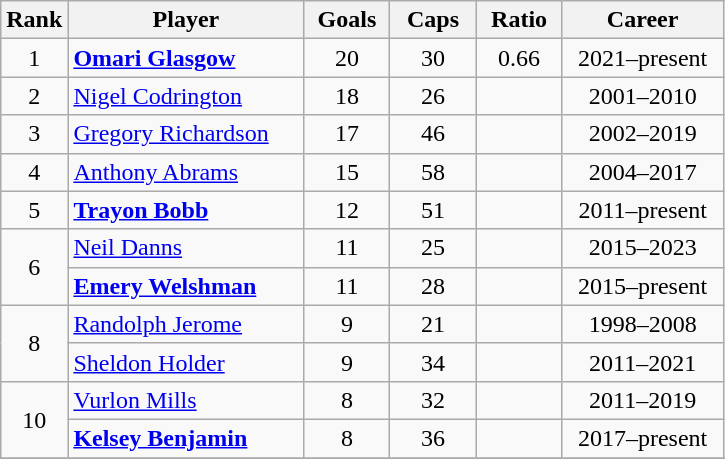<table class="wikitable sortable" style="text-align:center;">
<tr>
<th width=30px>Rank</th>
<th style="width:150px;">Player</th>
<th width=50px>Goals</th>
<th width=50px>Caps</th>
<th width=50px>Ratio</th>
<th style="width:100px;">Career</th>
</tr>
<tr>
<td>1</td>
<td style="text-align:left;"><strong><a href='#'>Omari Glasgow</a></strong></td>
<td>20</td>
<td>30</td>
<td>0.66</td>
<td>2021–present</td>
</tr>
<tr>
<td>2</td>
<td style="text-align: left;"><a href='#'>Nigel Codrington</a></td>
<td>18</td>
<td>26</td>
<td></td>
<td>2001–2010</td>
</tr>
<tr>
<td>3</td>
<td style="text-align: left;"><a href='#'>Gregory Richardson</a></td>
<td>17</td>
<td>46</td>
<td></td>
<td>2002–2019</td>
</tr>
<tr>
<td>4</td>
<td style="text-align: left;"><a href='#'>Anthony Abrams</a></td>
<td>15</td>
<td>58</td>
<td></td>
<td>2004–2017</td>
</tr>
<tr>
<td>5</td>
<td style="text-align: left;"><strong><a href='#'>Trayon Bobb</a></strong></td>
<td>12</td>
<td>51</td>
<td></td>
<td>2011–present</td>
</tr>
<tr>
<td rowspan=2>6</td>
<td style="text-align: left;"><a href='#'>Neil Danns</a></td>
<td>11</td>
<td>25</td>
<td></td>
<td>2015–2023</td>
</tr>
<tr>
<td style="text-align: left;"><strong><a href='#'>Emery Welshman</a></strong></td>
<td>11</td>
<td>28</td>
<td></td>
<td>2015–present</td>
</tr>
<tr>
<td rowspan=2>8</td>
<td style="text-align: left;"><a href='#'>Randolph Jerome</a></td>
<td>9</td>
<td>21</td>
<td></td>
<td>1998–2008</td>
</tr>
<tr>
<td style="text-align: left;"><a href='#'>Sheldon Holder</a></td>
<td>9</td>
<td>34</td>
<td></td>
<td>2011–2021</td>
</tr>
<tr>
<td rowspan=2>10</td>
<td style="text-align: left;"><a href='#'>Vurlon Mills</a></td>
<td>8</td>
<td>32</td>
<td></td>
<td>2011–2019</td>
</tr>
<tr>
<td style="text-align: left;"><strong><a href='#'>Kelsey Benjamin</a></strong></td>
<td>8</td>
<td>36</td>
<td></td>
<td>2017–present</td>
</tr>
<tr>
</tr>
</table>
